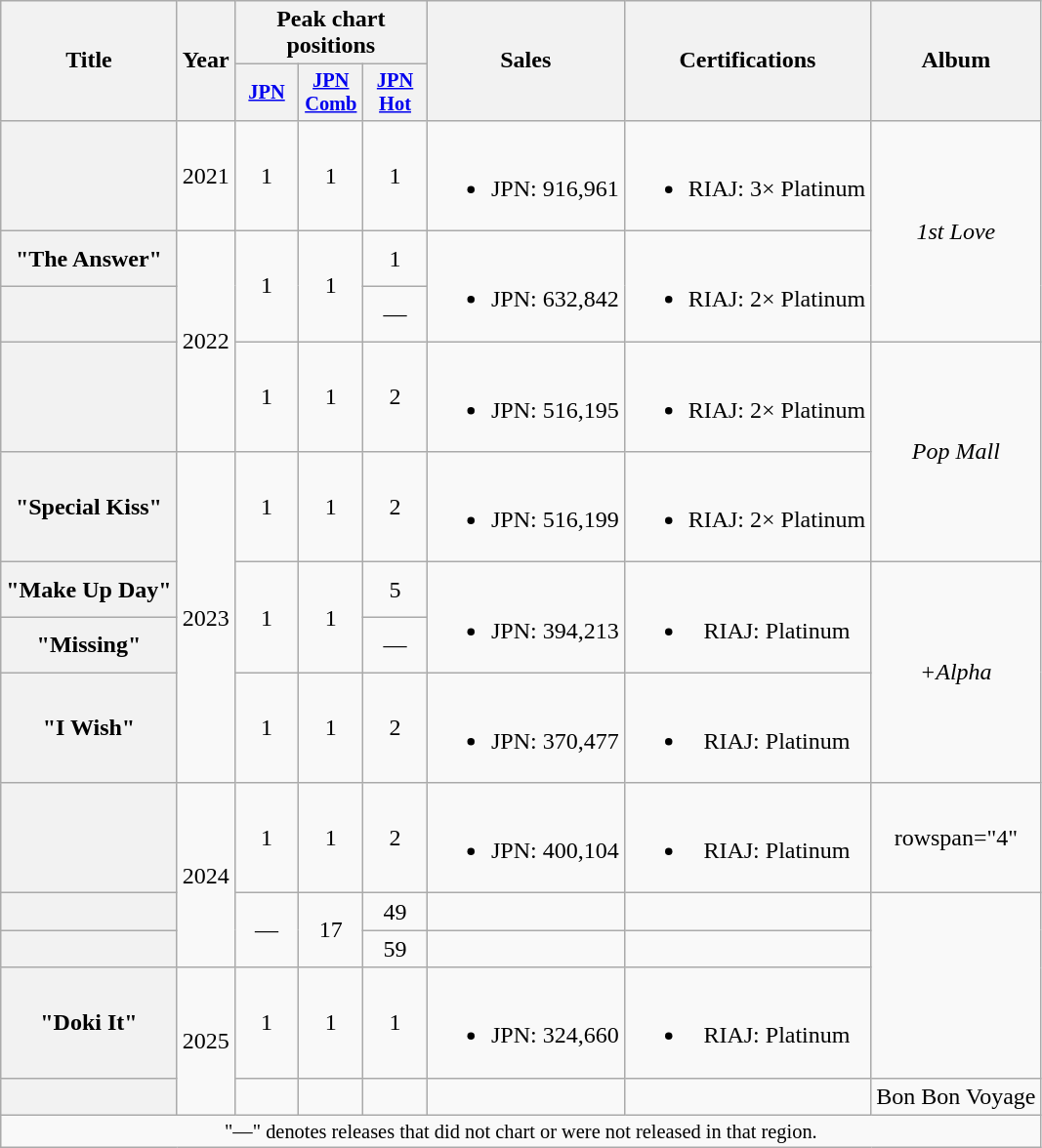<table class="wikitable plainrowheaders" style="text-align:center;">
<tr>
<th scope="col" rowspan="2">Title</th>
<th scope="col" rowspan="2">Year</th>
<th scope="col" colspan="3">Peak chart positions</th>
<th scope="col" rowspan="2">Sales</th>
<th scope="col" rowspan="2">Certifications</th>
<th scope="col" rowspan="2">Album</th>
</tr>
<tr>
<th scope="col" style="width:2.75em;font-size:85%;"><a href='#'>JPN</a><br></th>
<th scope="col" style="width:2.75em;font-size:85%;"><a href='#'>JPN<br>Comb</a><br></th>
<th scope="col" style="width:2.75em;font-size:85%;"><a href='#'>JPN<br>Hot</a><br></th>
</tr>
<tr>
<th scope="row"></th>
<td>2021</td>
<td>1</td>
<td>1</td>
<td>1</td>
<td><br><ul><li>JPN: 916,961</li></ul></td>
<td><br><ul><li>RIAJ: 3× Platinum </li></ul></td>
<td rowspan="3"><em>1st Love</em></td>
</tr>
<tr>
<th scope="row">"The Answer"</th>
<td rowspan="3">2022</td>
<td rowspan="2">1</td>
<td rowspan="2">1</td>
<td>1</td>
<td rowspan="2"><br><ul><li>JPN: 632,842</li></ul></td>
<td rowspan="2"><br><ul><li>RIAJ: 2× Platinum </li></ul></td>
</tr>
<tr>
<th scope="row"></th>
<td>—</td>
</tr>
<tr>
<th scope="row"></th>
<td>1</td>
<td>1</td>
<td>2</td>
<td><br><ul><li>JPN: 516,195</li></ul></td>
<td><br><ul><li>RIAJ: 2× Platinum </li></ul></td>
<td rowspan="2"><em>Pop Mall</em></td>
</tr>
<tr>
<th scope="row">"Special Kiss"</th>
<td rowspan="4">2023</td>
<td>1</td>
<td>1</td>
<td>2</td>
<td><br><ul><li>JPN: 516,199</li></ul></td>
<td><br><ul><li>RIAJ: 2× Platinum </li></ul></td>
</tr>
<tr>
<th scope="row">"Make Up Day"</th>
<td rowspan="2">1</td>
<td rowspan="2">1</td>
<td>5</td>
<td rowspan="2"><br><ul><li>JPN: 394,213</li></ul></td>
<td rowspan="2"><br><ul><li>RIAJ: Platinum </li></ul></td>
<td rowspan="3"><em>+Alpha</em></td>
</tr>
<tr>
<th scope="row">"Missing"</th>
<td>—</td>
</tr>
<tr>
<th scope="row">"I Wish"</th>
<td>1</td>
<td>1</td>
<td>2</td>
<td><br><ul><li>JPN: 370,477</li></ul></td>
<td><br><ul><li>RIAJ: Platinum </li></ul></td>
</tr>
<tr>
<th scope="row"></th>
<td rowspan="3">2024</td>
<td>1</td>
<td>1</td>
<td>2</td>
<td><br><ul><li>JPN: 400,104</li></ul></td>
<td><br><ul><li>RIAJ: Platinum </li></ul></td>
<td>rowspan="4" </td>
</tr>
<tr>
<th scope="row"></th>
<td rowspan="2">—</td>
<td rowspan="2">17</td>
<td>49</td>
<td></td>
<td></td>
</tr>
<tr>
<th scope="row"></th>
<td>59</td>
<td></td>
<td></td>
</tr>
<tr>
<th scope="row">"Doki It"</th>
<td rowspan="2">2025</td>
<td>1</td>
<td>1</td>
<td>1</td>
<td><br><ul><li>JPN: 324,660</li></ul></td>
<td><br><ul><li>RIAJ: Platinum </li></ul></td>
</tr>
<tr>
<th></th>
<td></td>
<td></td>
<td></td>
<td></td>
<td></td>
<td>Bon Bon Voyage</td>
</tr>
<tr>
<td colspan="8" style="font-size:85%">"—" denotes releases that did not chart or were not released in that region.</td>
</tr>
</table>
